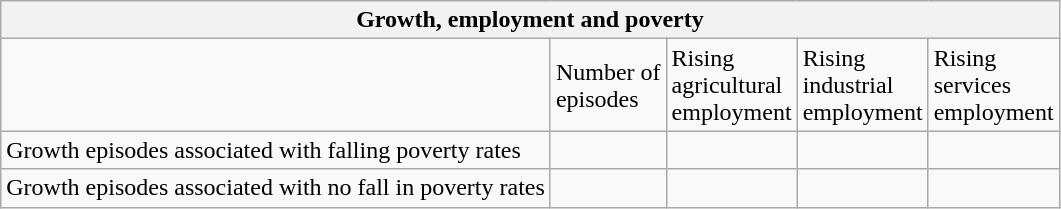<table class="wikitable">
<tr>
<th colspan=5>Growth, employment and poverty</th>
</tr>
<tr>
<td></td>
<td>Number of <br>episodes</td>
<td>Rising <br>agricultural <br>employment</td>
<td>Rising<br> industrial <br>employment</td>
<td>Rising <br>services <br>employment</td>
</tr>
<tr>
<td>Growth episodes associated with falling poverty rates</td>
<td></td>
<td></td>
<td></td>
<td></td>
</tr>
<tr>
<td>Growth episodes associated with no fall in poverty rates</td>
<td></td>
<td></td>
<td></td>
<td></td>
</tr>
</table>
